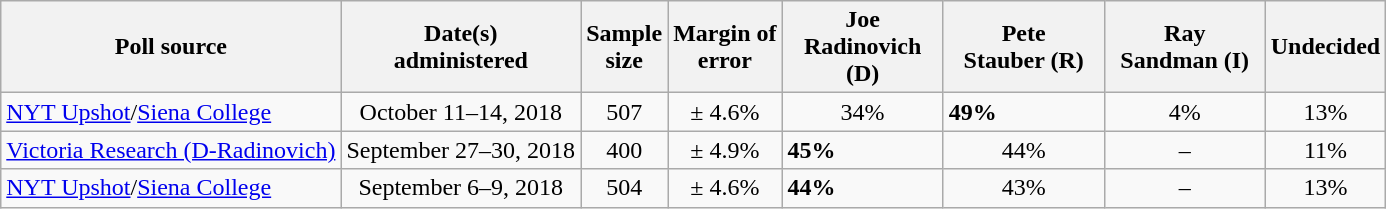<table class="wikitable">
<tr>
<th>Poll source</th>
<th>Date(s)<br>administered</th>
<th>Sample<br>size</th>
<th>Margin of<br>error</th>
<th style="width:100px;">Joe<br>Radinovich (D)</th>
<th style="width:100px;">Pete<br>Stauber (R)</th>
<th style="width:100px;">Ray<br>Sandman (I)</th>
<th>Undecided</th>
</tr>
<tr>
<td><a href='#'>NYT Upshot</a>/<a href='#'>Siena College</a></td>
<td align=center>October 11–14, 2018</td>
<td align=center>507</td>
<td align=center>± 4.6%</td>
<td align=center>34%</td>
<td><strong>49%</strong></td>
<td align=center>4%</td>
<td align=center>13%</td>
</tr>
<tr>
<td><a href='#'>Victoria Research (D-Radinovich)</a></td>
<td align=center>September 27–30, 2018</td>
<td align=center>400</td>
<td align=center>± 4.9%</td>
<td><strong>45%</strong></td>
<td align=center>44%</td>
<td align=center>–</td>
<td align=center>11%</td>
</tr>
<tr>
<td><a href='#'>NYT Upshot</a>/<a href='#'>Siena College</a></td>
<td align=center>September 6–9, 2018</td>
<td align=center>504</td>
<td align=center>± 4.6%</td>
<td><strong>44%</strong></td>
<td align=center>43%</td>
<td align=center>–</td>
<td align=center>13%</td>
</tr>
</table>
